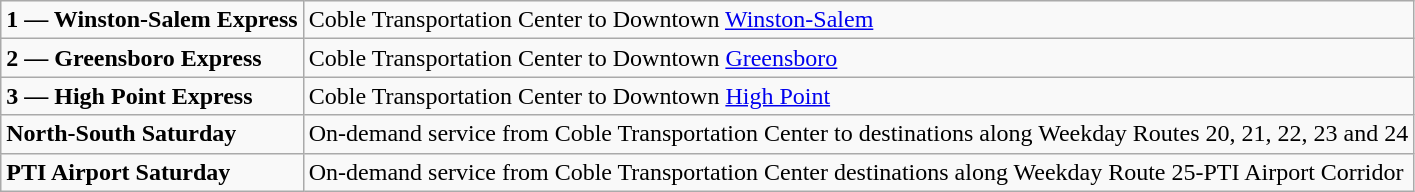<table class="wikitable">
<tr>
<td><strong>1 — Winston-Salem Express</strong></td>
<td>Coble Transportation Center to Downtown <a href='#'>Winston-Salem</a></td>
</tr>
<tr>
<td><strong>2 — Greensboro Express</strong></td>
<td>Coble Transportation Center to Downtown <a href='#'>Greensboro</a></td>
</tr>
<tr>
<td><strong>3 — High Point Express</strong></td>
<td>Coble Transportation Center to Downtown <a href='#'>High Point</a></td>
</tr>
<tr>
<td><strong>North-South Saturday</strong></td>
<td>On-demand service from Coble Transportation Center to destinations along Weekday Routes 20, 21, 22, 23 and 24</td>
</tr>
<tr>
<td><strong>PTI Airport Saturday</strong></td>
<td>On-demand service from Coble Transportation Center destinations along Weekday Route 25-PTI Airport Corridor</td>
</tr>
</table>
